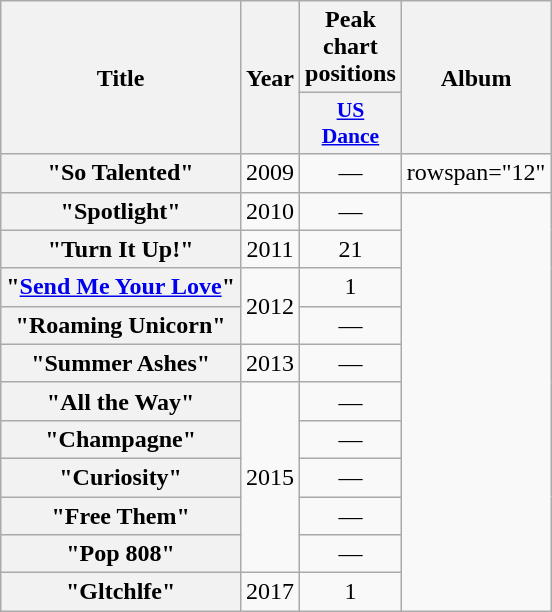<table class="wikitable plainrowheaders" style="text-align:center">
<tr>
<th scope="col" rowspan="2">Title</th>
<th scope="col" rowspan="2">Year</th>
<th scope="col" colspan="1">Peak chart positions</th>
<th scope="col" rowspan="2">Album</th>
</tr>
<tr>
<th scope="col" style="width:3em;font-size:90%;"><a href='#'>US<br>Dance</a><br></th>
</tr>
<tr>
<th scope="row">"So Talented"</th>
<td>2009</td>
<td>—</td>
<td>rowspan="12" </td>
</tr>
<tr>
<th scope="row">"Spotlight"</th>
<td>2010</td>
<td>—</td>
</tr>
<tr>
<th scope="row">"Turn It Up!"</th>
<td>2011</td>
<td>21</td>
</tr>
<tr>
<th scope="row">"<a href='#'>Send Me Your Love</a>"<br></th>
<td rowspan="2">2012</td>
<td>1</td>
</tr>
<tr>
<th scope="row">"Roaming Unicorn"</th>
<td>—</td>
</tr>
<tr>
<th scope="row">"Summer Ashes"</th>
<td>2013</td>
<td>—</td>
</tr>
<tr>
<th scope="row">"All the Way"</th>
<td rowspan="5">2015</td>
<td>—</td>
</tr>
<tr>
<th scope="row">"Champagne"<br></th>
<td>—</td>
</tr>
<tr>
<th scope="row">"Curiosity"</th>
<td>—</td>
</tr>
<tr>
<th scope="row">"Free Them"</th>
<td>—</td>
</tr>
<tr>
<th scope="row">"Pop 808"</th>
<td>—</td>
</tr>
<tr>
<th scope="row">"Gltchlfe"</th>
<td>2017</td>
<td>1</td>
</tr>
</table>
